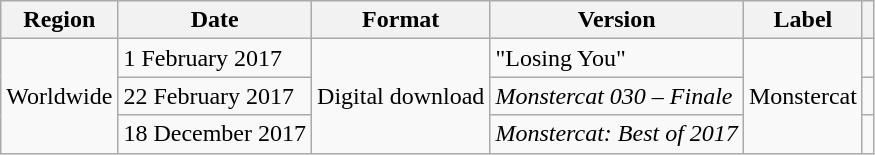<table class="wikitable plainrowheaders">
<tr>
<th>Region</th>
<th>Date</th>
<th>Format</th>
<th>Version</th>
<th>Label</th>
<th></th>
</tr>
<tr>
<td rowspan="3" scope="row">Worldwide</td>
<td>1 February 2017</td>
<td rowspan="3">Digital download</td>
<td>"Losing You"</td>
<td rowspan="3">Monstercat</td>
<td></td>
</tr>
<tr>
<td>22 February 2017</td>
<td><em>Monstercat 030 – Finale</em></td>
<td></td>
</tr>
<tr>
<td>18 December 2017</td>
<td><em>Monstercat: Best of 2017</em></td>
<td></td>
</tr>
</table>
